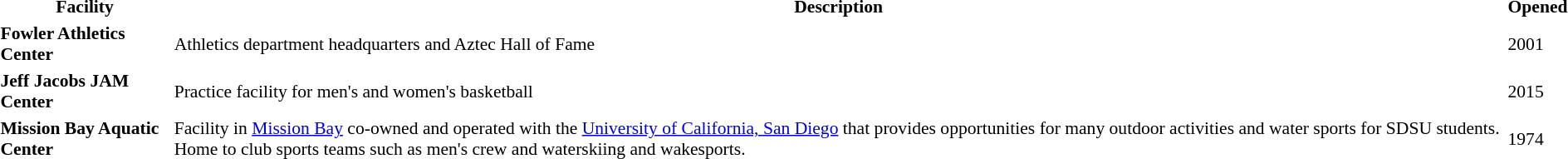<table class="wikitablesortable plainrowheaders" style="font-size:90%;">
<tr>
<th scope="col">Facility</th>
<th>Description</th>
<th>Opened</th>
</tr>
<tr>
<td><strong>Fowler Athletics Center</strong></td>
<td>Athletics department headquarters and Aztec Hall of Fame</td>
<td>2001</td>
</tr>
<tr>
<td><strong>Jeff Jacobs JAM Center</strong></td>
<td>Practice facility for men's and women's basketball</td>
<td>2015</td>
</tr>
<tr>
<td><strong>Mission Bay Aquatic Center</strong></td>
<td>Facility in <a href='#'>Mission Bay</a> co-owned and operated with the <a href='#'>University of California, San Diego</a> that provides opportunities for many outdoor activities and water sports for SDSU students. Home to club sports teams such as men's crew and waterskiing and wakesports.</td>
<td>1974</td>
</tr>
</table>
